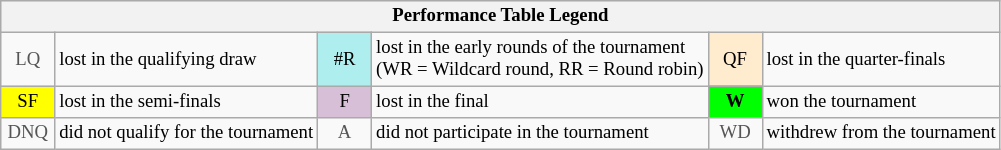<table class="wikitable" style="font-size:78%;">
<tr bgcolor="#efefef">
<th colspan="6">Performance Table Legend</th>
</tr>
<tr>
<td align="center" style="color:#555555;" width="30">LQ</td>
<td>lost in the qualifying draw</td>
<td align="center" style="background:#afeeee;">#R</td>
<td>lost in the early rounds of the tournament<br>(WR = Wildcard round, RR = Round robin)</td>
<td align="center" style="background:#ffebcd;">QF</td>
<td>lost in the quarter-finals</td>
</tr>
<tr>
<td align="center" style="background:yellow;">SF</td>
<td>lost in the semi-finals</td>
<td align="center" style="background:#D8BFD8;">F</td>
<td>lost in the final</td>
<td align="center" style="background:#00ff00;"><strong>W</strong></td>
<td>won the tournament</td>
</tr>
<tr>
<td align="center" style="color:#555555;" width="30">DNQ</td>
<td>did not qualify for the tournament</td>
<td align="center" style="color:#555555;" width="30">A</td>
<td>did not participate in the tournament</td>
<td align="center" style="color:#555555;" width="30">WD</td>
<td>withdrew from the tournament</td>
</tr>
</table>
